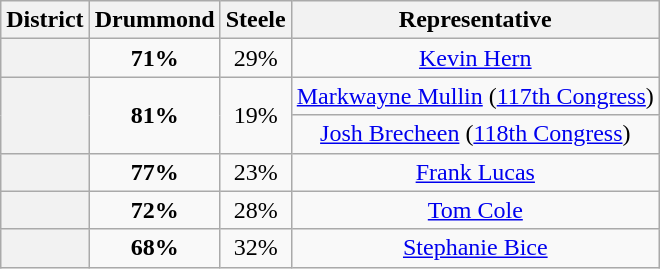<table class=wikitable>
<tr>
<th>District</th>
<th>Drummond</th>
<th>Steele</th>
<th>Representative</th>
</tr>
<tr align=center>
<th></th>
<td><strong>71%</strong></td>
<td>29%</td>
<td><a href='#'>Kevin Hern</a></td>
</tr>
<tr align=center>
<th rowspan=2 ></th>
<td rowspan=2><strong>81%</strong></td>
<td rowspan=2>19%</td>
<td><a href='#'>Markwayne Mullin</a> (<a href='#'>117th Congress</a>)</td>
</tr>
<tr align=center>
<td><a href='#'>Josh Brecheen</a> (<a href='#'>118th Congress</a>)</td>
</tr>
<tr align=center>
<th></th>
<td><strong>77%</strong></td>
<td>23%</td>
<td><a href='#'>Frank Lucas</a></td>
</tr>
<tr align=center>
<th></th>
<td><strong>72%</strong></td>
<td>28%</td>
<td><a href='#'>Tom Cole</a></td>
</tr>
<tr align=center>
<th></th>
<td><strong>68%</strong></td>
<td>32%</td>
<td><a href='#'>Stephanie Bice</a></td>
</tr>
</table>
